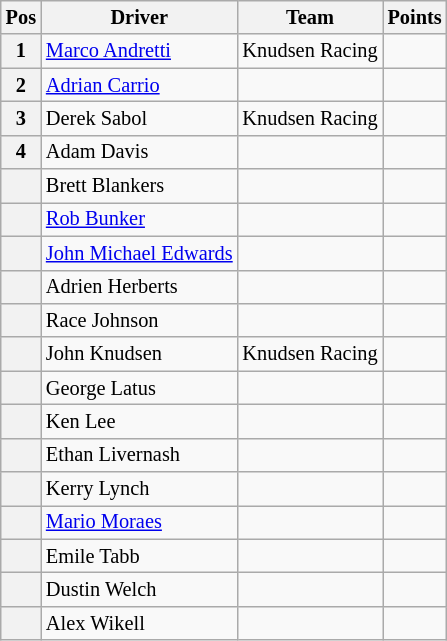<table class="wikitable" style="font-size:85%">
<tr>
<th>Pos</th>
<th>Driver</th>
<th>Team</th>
<th>Points</th>
</tr>
<tr>
<th>1</th>
<td> <a href='#'>Marco Andretti</a></td>
<td>Knudsen Racing</td>
<td></td>
</tr>
<tr>
<th>2</th>
<td> <a href='#'>Adrian Carrio</a></td>
<td></td>
<td></td>
</tr>
<tr>
<th>3</th>
<td> Derek Sabol</td>
<td>Knudsen Racing</td>
<td></td>
</tr>
<tr>
<th>4</th>
<td> Adam Davis</td>
<td></td>
<td></td>
</tr>
<tr>
<th></th>
<td> Brett Blankers</td>
<td></td>
<td></td>
</tr>
<tr>
<th></th>
<td> <a href='#'>Rob Bunker</a></td>
<td></td>
<td></td>
</tr>
<tr>
<th></th>
<td> <a href='#'>John Michael Edwards</a></td>
<td></td>
<td></td>
</tr>
<tr>
<th></th>
<td> Adrien Herberts</td>
<td></td>
<td></td>
</tr>
<tr>
<th></th>
<td> Race Johnson</td>
<td></td>
<td></td>
</tr>
<tr>
<th></th>
<td> John Knudsen</td>
<td>Knudsen Racing</td>
<td></td>
</tr>
<tr>
<th></th>
<td> George Latus</td>
<td></td>
<td></td>
</tr>
<tr>
<th></th>
<td> Ken Lee</td>
<td></td>
<td></td>
</tr>
<tr>
<th></th>
<td> Ethan Livernash</td>
<td></td>
<td></td>
</tr>
<tr>
<th></th>
<td> Kerry Lynch</td>
<td></td>
<td></td>
</tr>
<tr>
<th></th>
<td> <a href='#'>Mario Moraes</a></td>
<td></td>
<td></td>
</tr>
<tr>
<th></th>
<td> Emile Tabb</td>
<td></td>
<td></td>
</tr>
<tr>
<th></th>
<td> Dustin Welch</td>
<td></td>
<td></td>
</tr>
<tr>
<th></th>
<td> Alex Wikell</td>
<td></td>
<td></td>
</tr>
</table>
